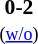<table style="width:100%;" cellspacing="1">
<tr>
<th width=25%></th>
<th width=10%></th>
<th width=25%></th>
</tr>
<tr style=font-size:90%>
<td align=right></td>
<td align=center><strong> 0-2 </strong><br><small>(<a href='#'>w/o</a>)</small></td>
<td><strong></strong></td>
</tr>
</table>
